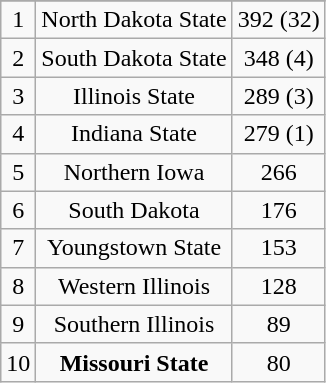<table class="wikitable">
<tr align="center">
</tr>
<tr align="center">
<td>1</td>
<td>North Dakota State</td>
<td>392 (32)</td>
</tr>
<tr align="center">
<td>2</td>
<td>South Dakota State</td>
<td>348 (4)</td>
</tr>
<tr align="center">
<td>3</td>
<td>Illinois State</td>
<td>289 (3)</td>
</tr>
<tr align="center">
<td>4</td>
<td>Indiana State</td>
<td>279 (1)</td>
</tr>
<tr align="center">
<td>5</td>
<td>Northern Iowa</td>
<td>266</td>
</tr>
<tr align="center">
<td>6</td>
<td>South Dakota</td>
<td>176</td>
</tr>
<tr align="center">
<td>7</td>
<td>Youngstown State</td>
<td>153</td>
</tr>
<tr align="center">
<td>8</td>
<td>Western Illinois</td>
<td>128</td>
</tr>
<tr align="center">
<td>9</td>
<td>Southern Illinois</td>
<td>89</td>
</tr>
<tr align="center">
<td>10</td>
<td><strong>Missouri State</strong></td>
<td>80</td>
</tr>
</table>
